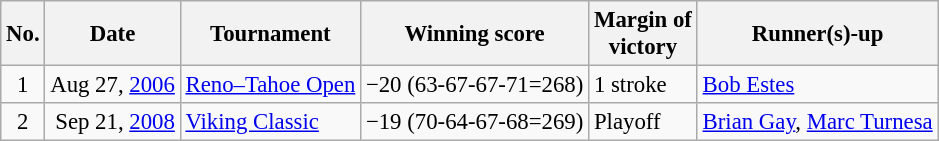<table class="wikitable" style="font-size:95%;">
<tr>
<th>No.</th>
<th>Date</th>
<th>Tournament</th>
<th>Winning score</th>
<th>Margin of<br>victory</th>
<th>Runner(s)-up</th>
</tr>
<tr>
<td align=center>1</td>
<td align=right>Aug 27, <a href='#'>2006</a></td>
<td><a href='#'>Reno–Tahoe Open</a></td>
<td>−20 (63-67-67-71=268)</td>
<td>1 stroke</td>
<td> <a href='#'>Bob Estes</a></td>
</tr>
<tr>
<td align=center>2</td>
<td align=right>Sep 21, <a href='#'>2008</a></td>
<td><a href='#'>Viking Classic</a></td>
<td>−19 (70-64-67-68=269)</td>
<td>Playoff</td>
<td> <a href='#'>Brian Gay</a>,  <a href='#'>Marc Turnesa</a></td>
</tr>
</table>
